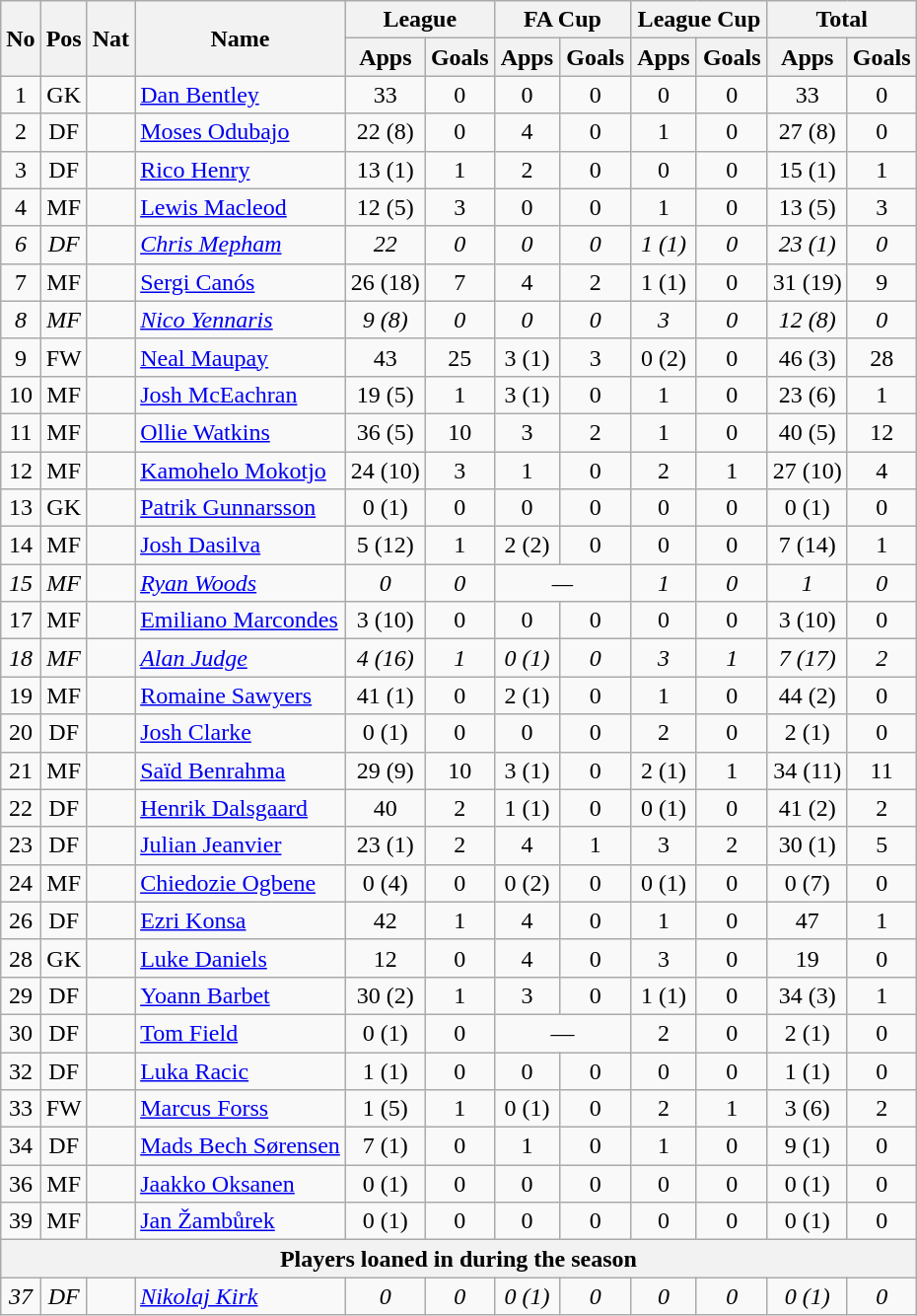<table class="wikitable" style="text-align:center">
<tr>
<th rowspan="2">No</th>
<th rowspan="2">Pos</th>
<th rowspan="2">Nat</th>
<th rowspan="2">Name</th>
<th colspan="2" style="width:85px;">League</th>
<th colspan="2" style="width:85px;">FA Cup</th>
<th colspan="2" style="width:85px;">League Cup</th>
<th colspan="2" style="width:85px;">Total</th>
</tr>
<tr>
<th>Apps</th>
<th>Goals</th>
<th>Apps</th>
<th>Goals</th>
<th>Apps</th>
<th>Goals</th>
<th>Apps</th>
<th>Goals</th>
</tr>
<tr>
<td>1</td>
<td>GK</td>
<td></td>
<td style="text-align:left;"><a href='#'>Dan Bentley</a></td>
<td>33</td>
<td>0</td>
<td>0</td>
<td>0</td>
<td>0</td>
<td>0</td>
<td>33</td>
<td>0</td>
</tr>
<tr>
<td>2</td>
<td>DF</td>
<td></td>
<td style="text-align:left;"><a href='#'>Moses Odubajo</a></td>
<td>22 (8)</td>
<td>0</td>
<td>4</td>
<td>0</td>
<td>1</td>
<td>0</td>
<td>27 (8)</td>
<td>0</td>
</tr>
<tr>
<td>3</td>
<td>DF</td>
<td></td>
<td style="text-align:left;"><a href='#'>Rico Henry</a></td>
<td>13 (1)</td>
<td>1</td>
<td>2</td>
<td>0</td>
<td>0</td>
<td>0</td>
<td>15 (1)</td>
<td>1</td>
</tr>
<tr>
<td>4</td>
<td>MF</td>
<td></td>
<td style="text-align:left;"><a href='#'>Lewis Macleod</a></td>
<td>12 (5)</td>
<td>3</td>
<td>0</td>
<td>0</td>
<td>1</td>
<td>0</td>
<td>13 (5)</td>
<td>3</td>
</tr>
<tr>
<td><em>6</em></td>
<td><em>DF</em></td>
<td><em></em></td>
<td style="text-align:left;"><em><a href='#'>Chris Mepham</a></em></td>
<td><em>22</em></td>
<td><em>0</em></td>
<td><em>0</em></td>
<td><em>0</em></td>
<td><em>1 (1)</em></td>
<td><em>0</em></td>
<td><em>23 (1)</em></td>
<td><em>0</em></td>
</tr>
<tr>
<td>7</td>
<td>MF</td>
<td></td>
<td style="text-align:left;"><a href='#'>Sergi Canós</a></td>
<td>26 (18)</td>
<td>7</td>
<td>4</td>
<td>2</td>
<td>1 (1)</td>
<td>0</td>
<td>31 (19)</td>
<td>9</td>
</tr>
<tr>
<td><em>8</em></td>
<td><em>MF</em></td>
<td><em></em></td>
<td style="text-align:left;"><em><a href='#'>Nico Yennaris</a></em></td>
<td><em>9 (8)</em></td>
<td><em>0</em></td>
<td><em>0</em></td>
<td><em>0</em></td>
<td><em>3</em></td>
<td><em>0</em></td>
<td><em>12 (8)</em></td>
<td><em>0</em></td>
</tr>
<tr>
<td>9</td>
<td>FW</td>
<td></td>
<td style="text-align:left;"><a href='#'>Neal Maupay</a></td>
<td>43</td>
<td>25</td>
<td>3 (1)</td>
<td>3</td>
<td>0 (2)</td>
<td>0</td>
<td>46 (3)</td>
<td>28</td>
</tr>
<tr>
<td>10</td>
<td>MF</td>
<td></td>
<td style="text-align:left;"><a href='#'>Josh McEachran</a></td>
<td>19 (5)</td>
<td>1</td>
<td>3 (1)</td>
<td>0</td>
<td>1</td>
<td>0</td>
<td>23 (6)</td>
<td>1</td>
</tr>
<tr>
<td>11</td>
<td>MF</td>
<td></td>
<td style="text-align:left;"><a href='#'>Ollie Watkins</a></td>
<td>36 (5)</td>
<td>10</td>
<td>3</td>
<td>2</td>
<td>1</td>
<td>0</td>
<td>40 (5)</td>
<td>12</td>
</tr>
<tr>
<td>12</td>
<td>MF</td>
<td></td>
<td style="text-align:left;"><a href='#'>Kamohelo Mokotjo</a></td>
<td>24 (10)</td>
<td>3</td>
<td>1</td>
<td>0</td>
<td>2</td>
<td>1</td>
<td>27 (10)</td>
<td>4</td>
</tr>
<tr>
<td>13</td>
<td>GK</td>
<td></td>
<td style="text-align:left;"><a href='#'>Patrik Gunnarsson</a></td>
<td>0 (1)</td>
<td>0</td>
<td>0</td>
<td>0</td>
<td>0</td>
<td>0</td>
<td>0 (1)</td>
<td>0</td>
</tr>
<tr>
<td>14</td>
<td>MF</td>
<td></td>
<td style="text-align:left;"><a href='#'>Josh Dasilva</a></td>
<td>5 (12)</td>
<td>1</td>
<td>2 (2)</td>
<td>0</td>
<td>0</td>
<td>0</td>
<td>7 (14)</td>
<td>1</td>
</tr>
<tr>
<td><em>15</em></td>
<td><em>MF</em></td>
<td><em></em></td>
<td style="text-align:left;"><a href='#'><em>Ryan Woods</em></a></td>
<td><em>0</em></td>
<td><em>0</em></td>
<td colspan="2"><em>—</em></td>
<td><em>1</em></td>
<td><em>0</em></td>
<td><em>1</em></td>
<td><em>0</em></td>
</tr>
<tr>
<td>17</td>
<td>MF</td>
<td></td>
<td style="text-align:left;"><a href='#'>Emiliano Marcondes</a></td>
<td>3 (10)</td>
<td>0</td>
<td>0</td>
<td>0</td>
<td>0</td>
<td>0</td>
<td>3 (10)</td>
<td>0</td>
</tr>
<tr>
<td><em>18</em></td>
<td><em>MF</em></td>
<td><em></em></td>
<td style="text-align:left;"><a href='#'><em>Alan Judge</em></a></td>
<td><em>4 (16)</em></td>
<td><em>1</em></td>
<td><em>0 (1)</em></td>
<td><em>0</em></td>
<td><em>3</em></td>
<td><em>1</em></td>
<td><em>7 (17)</em></td>
<td><em>2</em></td>
</tr>
<tr>
<td>19</td>
<td>MF</td>
<td></td>
<td style="text-align:left;"><a href='#'>Romaine Sawyers</a></td>
<td>41 (1)</td>
<td>0</td>
<td>2 (1)</td>
<td>0</td>
<td>1</td>
<td>0</td>
<td>44 (2)</td>
<td>0</td>
</tr>
<tr>
<td>20</td>
<td>DF</td>
<td></td>
<td style="text-align:left;"><a href='#'>Josh Clarke</a></td>
<td>0 (1)</td>
<td>0</td>
<td>0</td>
<td>0</td>
<td>2</td>
<td>0</td>
<td>2 (1)</td>
<td>0</td>
</tr>
<tr>
<td>21</td>
<td>MF</td>
<td></td>
<td style="text-align:left;"><a href='#'>Saïd Benrahma</a></td>
<td>29 (9)</td>
<td>10</td>
<td>3 (1)</td>
<td>0</td>
<td>2 (1)</td>
<td>1</td>
<td>34 (11)</td>
<td>11</td>
</tr>
<tr>
<td>22</td>
<td>DF</td>
<td></td>
<td style="text-align:left;"><a href='#'>Henrik Dalsgaard</a></td>
<td>40</td>
<td>2</td>
<td>1 (1)</td>
<td>0</td>
<td>0 (1)</td>
<td>0</td>
<td>41 (2)</td>
<td>2</td>
</tr>
<tr>
<td>23</td>
<td>DF</td>
<td></td>
<td style="text-align:left;"><a href='#'>Julian Jeanvier</a></td>
<td>23 (1)</td>
<td>2</td>
<td>4</td>
<td>1</td>
<td>3</td>
<td>2</td>
<td>30 (1)</td>
<td>5</td>
</tr>
<tr>
<td>24</td>
<td>MF</td>
<td></td>
<td style="text-align:left;"><a href='#'>Chiedozie Ogbene</a></td>
<td>0 (4)</td>
<td>0</td>
<td>0 (2)</td>
<td>0</td>
<td>0 (1)</td>
<td>0</td>
<td>0 (7)</td>
<td>0</td>
</tr>
<tr>
<td>26</td>
<td>DF</td>
<td></td>
<td style="text-align:left;"><a href='#'>Ezri Konsa</a></td>
<td>42</td>
<td>1</td>
<td>4</td>
<td>0</td>
<td>1</td>
<td>0</td>
<td>47</td>
<td>1</td>
</tr>
<tr>
<td>28</td>
<td>GK</td>
<td></td>
<td style="text-align:left;"><a href='#'>Luke Daniels</a></td>
<td>12</td>
<td>0</td>
<td>4</td>
<td>0</td>
<td>3</td>
<td>0</td>
<td>19</td>
<td>0</td>
</tr>
<tr>
<td>29</td>
<td>DF</td>
<td></td>
<td style="text-align:left;"><a href='#'>Yoann Barbet</a></td>
<td>30 (2)</td>
<td>1</td>
<td>3</td>
<td>0</td>
<td>1 (1)</td>
<td>0</td>
<td>34 (3)</td>
<td>1</td>
</tr>
<tr>
<td>30</td>
<td>DF</td>
<td></td>
<td style="text-align:left;"><a href='#'>Tom Field</a></td>
<td>0 (1)</td>
<td>0</td>
<td colspan="2">—</td>
<td>2</td>
<td>0</td>
<td>2 (1)</td>
<td>0</td>
</tr>
<tr>
<td>32</td>
<td>DF</td>
<td></td>
<td style="text-align:left;"><a href='#'>Luka Racic</a></td>
<td>1 (1)</td>
<td>0</td>
<td>0</td>
<td>0</td>
<td>0</td>
<td>0</td>
<td>1 (1)</td>
<td>0</td>
</tr>
<tr>
<td>33</td>
<td>FW</td>
<td></td>
<td style="text-align:left;"><a href='#'>Marcus Forss</a></td>
<td>1 (5)</td>
<td>1</td>
<td>0 (1)</td>
<td>0</td>
<td>2</td>
<td>1</td>
<td>3 (6)</td>
<td>2</td>
</tr>
<tr>
<td>34</td>
<td>DF</td>
<td></td>
<td style="text-align:left;"><a href='#'>Mads Bech Sørensen</a></td>
<td>7 (1)</td>
<td>0</td>
<td>1</td>
<td>0</td>
<td>1</td>
<td>0</td>
<td>9 (1)</td>
<td>0</td>
</tr>
<tr>
<td>36</td>
<td>MF</td>
<td></td>
<td style="text-align:left;"><a href='#'>Jaakko Oksanen</a></td>
<td>0 (1)</td>
<td>0</td>
<td>0</td>
<td>0</td>
<td>0</td>
<td>0</td>
<td>0 (1)</td>
<td>0</td>
</tr>
<tr>
<td>39</td>
<td>MF</td>
<td></td>
<td style="text-align:left;"><a href='#'>Jan Žambůrek</a></td>
<td>0 (1)</td>
<td>0</td>
<td>0</td>
<td>0</td>
<td>0</td>
<td>0</td>
<td>0 (1)</td>
<td>0</td>
</tr>
<tr>
<th colspan="12">Players loaned in during the season</th>
</tr>
<tr>
<td><em>37</em></td>
<td><em>DF</em></td>
<td><em></em></td>
<td style="text-align:left;"><em><a href='#'>Nikolaj Kirk</a></em></td>
<td><em>0</em></td>
<td><em>0</em></td>
<td><em>0 (1)</em></td>
<td><em>0</em></td>
<td><em>0</em></td>
<td><em>0</em></td>
<td><em>0 (1)</em></td>
<td><em>0</em></td>
</tr>
</table>
